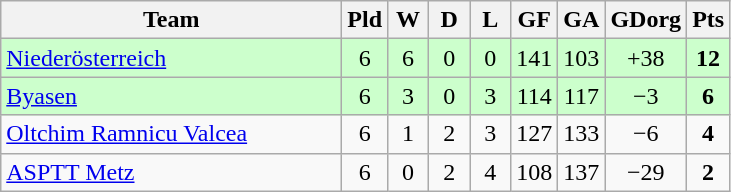<table class="wikitable" style="text-align:center">
<tr>
<th width=220>Team</th>
<th width=20>Pld</th>
<th width=20>W</th>
<th width=20>D</th>
<th width=20>L</th>
<th width=20>GF</th>
<th width=20>GA</th>
<th width=20>GDorg</th>
<th width=20>Pts</th>
</tr>
<tr bgcolor="#ccffcc">
<td align="left"> <a href='#'>Niederösterreich</a></td>
<td>6</td>
<td>6</td>
<td>0</td>
<td>0</td>
<td>141</td>
<td>103</td>
<td>+38</td>
<td><strong>12</strong></td>
</tr>
<tr bgcolor="#ccffcc">
<td align="left"> <a href='#'>Byasen</a></td>
<td>6</td>
<td>3</td>
<td>0</td>
<td>3</td>
<td>114</td>
<td>117</td>
<td>−3</td>
<td><strong>6</strong></td>
</tr>
<tr>
<td align="left"> <a href='#'>Oltchim Ramnicu Valcea</a></td>
<td>6</td>
<td>1</td>
<td>2</td>
<td>3</td>
<td>127</td>
<td>133</td>
<td>−6</td>
<td><strong>4</strong></td>
</tr>
<tr>
<td align="left"> <a href='#'>ASPTT Metz</a></td>
<td>6</td>
<td>0</td>
<td>2</td>
<td>4</td>
<td>108</td>
<td>137</td>
<td>−29</td>
<td><strong>2</strong></td>
</tr>
</table>
